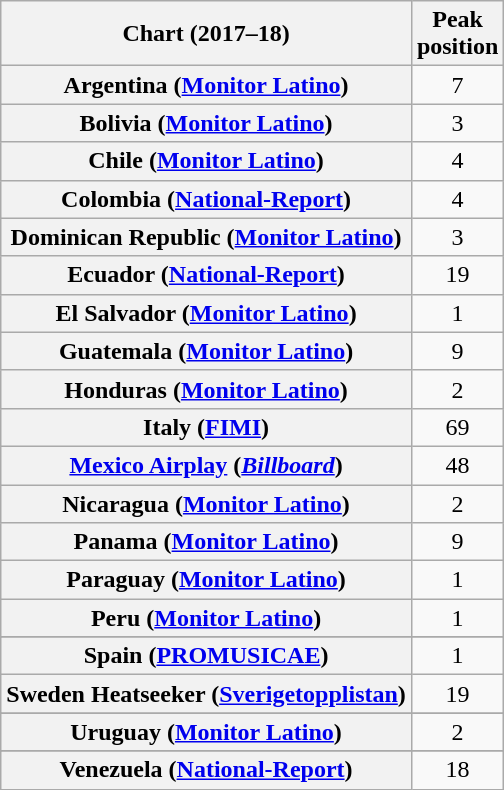<table class="wikitable sortable plainrowheaders" style="text-align:center">
<tr>
<th scope="col">Chart (2017–18)</th>
<th scope="col">Peak<br>position</th>
</tr>
<tr>
<th scope="row">Argentina (<a href='#'>Monitor Latino</a>)</th>
<td>7</td>
</tr>
<tr>
<th scope="row">Bolivia (<a href='#'>Monitor Latino</a>)</th>
<td>3</td>
</tr>
<tr>
<th scope="row">Chile (<a href='#'>Monitor Latino</a>)</th>
<td>4</td>
</tr>
<tr>
<th scope="row">Colombia (<a href='#'>National-Report</a>)</th>
<td>4</td>
</tr>
<tr>
<th scope="row">Dominican Republic (<a href='#'>Monitor Latino</a>)</th>
<td>3</td>
</tr>
<tr>
<th scope="row">Ecuador (<a href='#'>National-Report</a>)</th>
<td>19</td>
</tr>
<tr>
<th scope="row">El Salvador (<a href='#'>Monitor Latino</a>)</th>
<td>1</td>
</tr>
<tr>
<th scope="row">Guatemala (<a href='#'>Monitor Latino</a>)</th>
<td>9</td>
</tr>
<tr>
<th scope="row">Honduras (<a href='#'>Monitor Latino</a>)</th>
<td>2</td>
</tr>
<tr>
<th scope="row">Italy (<a href='#'>FIMI</a>)</th>
<td>69</td>
</tr>
<tr>
<th scope="row"><a href='#'>Mexico Airplay</a> (<em><a href='#'>Billboard</a></em>)</th>
<td>48</td>
</tr>
<tr>
<th scope="row">Nicaragua (<a href='#'>Monitor Latino</a>)</th>
<td>2</td>
</tr>
<tr>
<th scope="row">Panama (<a href='#'>Monitor Latino</a>)</th>
<td>9</td>
</tr>
<tr>
<th scope="row">Paraguay (<a href='#'>Monitor Latino</a>)</th>
<td>1</td>
</tr>
<tr>
<th scope="row">Peru (<a href='#'>Monitor Latino</a>)</th>
<td>1</td>
</tr>
<tr>
</tr>
<tr>
<th scope="row">Spain (<a href='#'>PROMUSICAE</a>)</th>
<td>1</td>
</tr>
<tr>
<th scope="row">Sweden Heatseeker (<a href='#'>Sverigetopplistan</a>)</th>
<td>19</td>
</tr>
<tr>
</tr>
<tr>
<th scope="row">Uruguay (<a href='#'>Monitor Latino</a>)</th>
<td>2</td>
</tr>
<tr>
</tr>
<tr>
</tr>
<tr>
</tr>
<tr>
</tr>
<tr>
<th scope="row">Venezuela (<a href='#'>National-Report</a>)</th>
<td>18</td>
</tr>
</table>
